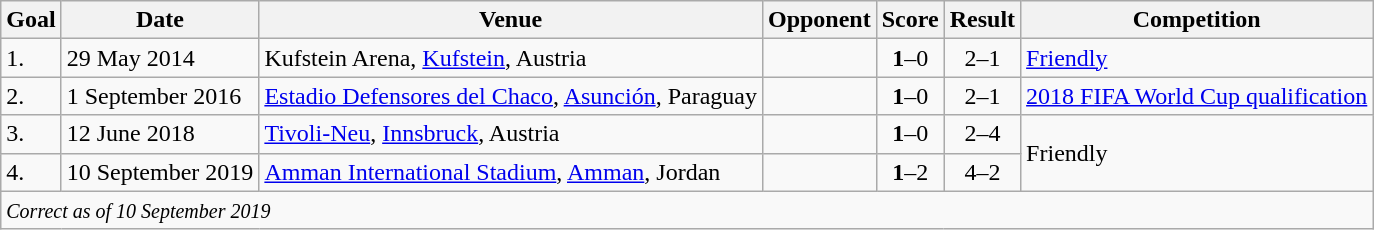<table class="wikitable">
<tr>
<th>Goal</th>
<th>Date</th>
<th>Venue</th>
<th>Opponent</th>
<th>Score</th>
<th>Result</th>
<th>Competition</th>
</tr>
<tr>
<td>1.</td>
<td>29 May 2014</td>
<td>Kufstein Arena, <a href='#'>Kufstein</a>, Austria</td>
<td></td>
<td align=center><strong>1</strong>–0</td>
<td align=center>2–1</td>
<td><a href='#'>Friendly</a></td>
</tr>
<tr>
<td>2.</td>
<td>1 September 2016</td>
<td><a href='#'>Estadio Defensores del Chaco</a>, <a href='#'>Asunción</a>, Paraguay</td>
<td></td>
<td align=center><strong>1</strong>–0</td>
<td align=center>2–1</td>
<td><a href='#'>2018 FIFA World Cup qualification</a></td>
</tr>
<tr>
<td>3.</td>
<td>12 June 2018</td>
<td><a href='#'>Tivoli-Neu</a>, <a href='#'>Innsbruck</a>, Austria</td>
<td></td>
<td align=center><strong>1</strong>–0</td>
<td align=center>2–4</td>
<td rowspan=2>Friendly</td>
</tr>
<tr>
<td>4.</td>
<td>10 September 2019</td>
<td><a href='#'>Amman International Stadium</a>, <a href='#'>Amman</a>, Jordan</td>
<td></td>
<td align=center><strong>1</strong>–2</td>
<td align=center>4–2</td>
</tr>
<tr>
<td colspan="12"><small><em>Correct as of 10 September 2019</em></small></td>
</tr>
</table>
